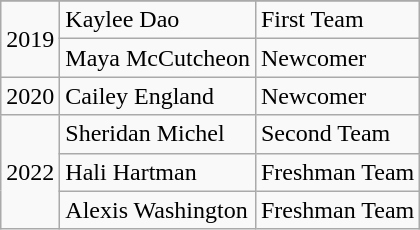<table class="wikitable">
<tr style="text-align:center;">
</tr>
<tr>
<td rowspan="2">2019</td>
<td>Kaylee Dao</td>
<td>First Team</td>
</tr>
<tr>
<td>Maya McCutcheon</td>
<td>Newcomer</td>
</tr>
<tr>
<td>2020</td>
<td>Cailey England</td>
<td>Newcomer</td>
</tr>
<tr>
<td rowspan="3">2022</td>
<td>Sheridan Michel</td>
<td>Second Team</td>
</tr>
<tr>
<td>Hali Hartman</td>
<td>Freshman Team</td>
</tr>
<tr>
<td>Alexis Washington</td>
<td>Freshman Team</td>
</tr>
</table>
